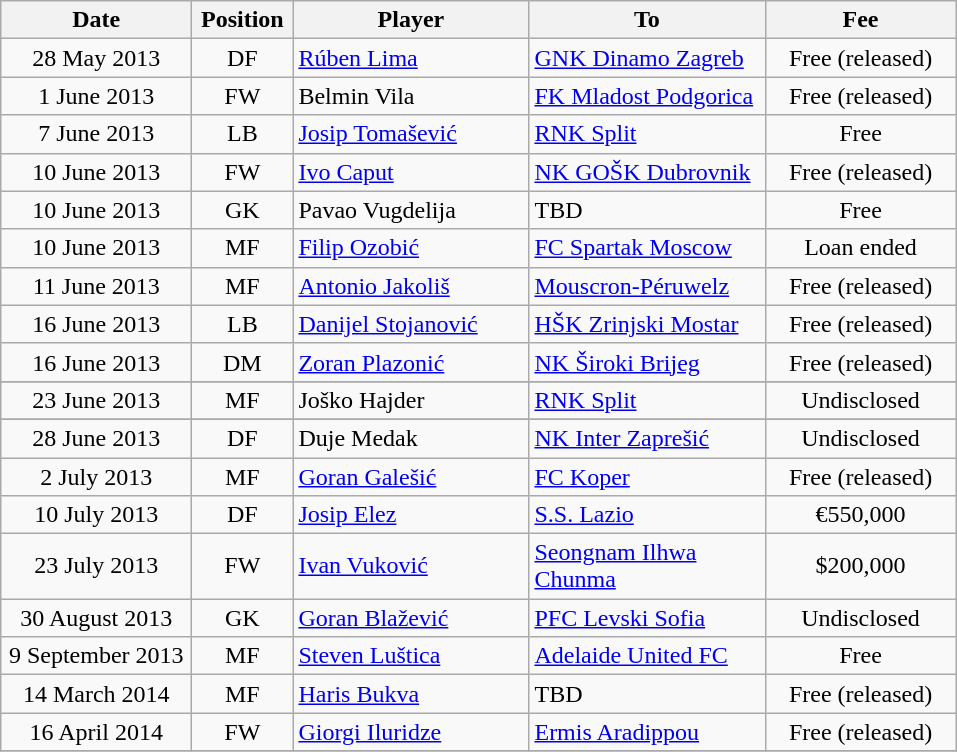<table class="wikitable" style="text-align: center;">
<tr>
<th width=120>Date</th>
<th width=60>Position</th>
<th width=150>Player</th>
<th width=150>To</th>
<th width=120>Fee</th>
</tr>
<tr>
<td>28 May 2013</td>
<td>DF</td>
<td style="text-align:left;"> <a href='#'>Rúben Lima</a></td>
<td style="text-align:left;"><a href='#'>GNK Dinamo Zagreb</a></td>
<td>Free (released)</td>
</tr>
<tr>
<td>1 June 2013</td>
<td>FW</td>
<td style="text-align:left;"> Belmin Vila</td>
<td style="text-align:left;"><a href='#'>FK Mladost Podgorica</a></td>
<td>Free (released)</td>
</tr>
<tr>
<td>7 June 2013</td>
<td>LB</td>
<td style="text-align:left;"> <a href='#'>Josip Tomašević</a></td>
<td style="text-align:left;"><a href='#'>RNK Split</a></td>
<td>Free</td>
</tr>
<tr>
<td>10 June 2013</td>
<td>FW</td>
<td style="text-align:left;"> <a href='#'>Ivo Caput</a></td>
<td style="text-align:left;"><a href='#'>NK GOŠK Dubrovnik</a></td>
<td>Free (released)</td>
</tr>
<tr>
<td>10 June 2013</td>
<td>GK</td>
<td style="text-align:left;"> Pavao Vugdelija</td>
<td style="text-align:left;">TBD</td>
<td>Free</td>
</tr>
<tr>
<td>10 June 2013</td>
<td>MF</td>
<td style="text-align:left;"> <a href='#'>Filip Ozobić</a></td>
<td style="text-align:left;"><a href='#'>FC Spartak Moscow</a></td>
<td>Loan ended</td>
</tr>
<tr>
<td>11 June 2013</td>
<td>MF</td>
<td style="text-align:left;"> <a href='#'>Antonio Jakoliš</a></td>
<td style="text-align:left;"><a href='#'>Mouscron-Péruwelz</a></td>
<td>Free (released)</td>
</tr>
<tr>
<td>16 June 2013</td>
<td>LB</td>
<td style="text-align:left;"> <a href='#'>Danijel Stojanović</a></td>
<td style="text-align:left;"><a href='#'>HŠK Zrinjski Mostar</a></td>
<td>Free (released)</td>
</tr>
<tr>
<td>16 June 2013</td>
<td>DM</td>
<td style="text-align:left;"> <a href='#'>Zoran Plazonić</a></td>
<td style="text-align:left;"><a href='#'>NK Široki Brijeg</a></td>
<td>Free (released)</td>
</tr>
<tr>
</tr>
<tr>
<td>23 June 2013</td>
<td>MF</td>
<td style="text-align:left;"> Joško Hajder</td>
<td style="text-align:left;"><a href='#'>RNK Split</a></td>
<td>Undisclosed</td>
</tr>
<tr>
</tr>
<tr>
<td>28 June 2013</td>
<td>DF</td>
<td style="text-align:left;"> Duje Medak</td>
<td style="text-align:left;"><a href='#'>NK Inter Zaprešić</a></td>
<td>Undisclosed</td>
</tr>
<tr>
<td>2 July 2013</td>
<td>MF</td>
<td style="text-align:left;"> <a href='#'>Goran Galešić</a></td>
<td style="text-align:left;"><a href='#'>FC Koper</a></td>
<td>Free (released)</td>
</tr>
<tr>
<td>10 July 2013</td>
<td>DF</td>
<td style="text-align:left;"> <a href='#'>Josip Elez</a></td>
<td style="text-align:left;"><a href='#'>S.S. Lazio</a></td>
<td>€550,000</td>
</tr>
<tr>
<td>23 July 2013</td>
<td>FW</td>
<td style="text-align:left;"> <a href='#'>Ivan Vuković</a></td>
<td style="text-align:left;"><a href='#'>Seongnam Ilhwa Chunma</a></td>
<td>$200,000</td>
</tr>
<tr>
<td>30 August 2013</td>
<td>GK</td>
<td style="text-align:left;"> <a href='#'>Goran Blažević</a></td>
<td style="text-align:left;"><a href='#'>PFC Levski Sofia</a></td>
<td>Undisclosed</td>
</tr>
<tr>
<td>9 September 2013</td>
<td>MF</td>
<td style="text-align:left;"> <a href='#'>Steven Luštica</a></td>
<td style="text-align:left;"><a href='#'>Adelaide United FC</a></td>
<td>Free</td>
</tr>
<tr>
<td>14 March 2014</td>
<td>MF</td>
<td style="text-align:left;"> <a href='#'>Haris Bukva</a></td>
<td style="text-align:left;">TBD</td>
<td>Free (released)</td>
</tr>
<tr>
<td>16 April 2014</td>
<td>FW</td>
<td style="text-align:left;"> <a href='#'>Giorgi Iluridze</a></td>
<td style="text-align:left;"><a href='#'>Ermis Aradippou</a></td>
<td>Free (released)</td>
</tr>
<tr>
</tr>
</table>
